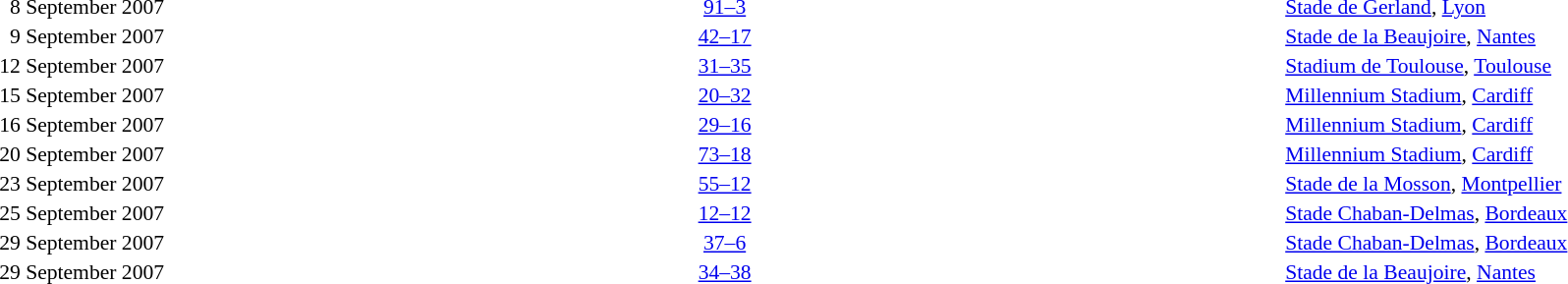<table style="width:100%" cellspacing="1">
<tr>
<th width=15%></th>
<th width=25%></th>
<th width=10%></th>
<th width=25%></th>
</tr>
<tr style=font-size:90%>
<td align=right>8 September 2007</td>
<td align=right></td>
<td align=center><a href='#'>91–3</a></td>
<td></td>
<td><a href='#'>Stade de Gerland</a>, <a href='#'>Lyon</a></td>
</tr>
<tr style=font-size:90%>
<td align=right>9 September 2007</td>
<td align=right></td>
<td align=center><a href='#'>42–17</a></td>
<td></td>
<td><a href='#'>Stade de la Beaujoire</a>, <a href='#'>Nantes</a></td>
</tr>
<tr style=font-size:90%>
<td align=right>12 September 2007</td>
<td align=right></td>
<td align=center><a href='#'>31–35</a></td>
<td></td>
<td><a href='#'>Stadium de Toulouse</a>, <a href='#'>Toulouse</a></td>
</tr>
<tr style=font-size:90%>
<td align=right>15 September 2007</td>
<td align=right></td>
<td align=center><a href='#'>20–32</a></td>
<td></td>
<td><a href='#'>Millennium Stadium</a>, <a href='#'>Cardiff</a></td>
</tr>
<tr style=font-size:90%>
<td align=right>16 September 2007</td>
<td align=right></td>
<td align=center><a href='#'>29–16</a></td>
<td></td>
<td><a href='#'>Millennium Stadium</a>, <a href='#'>Cardiff</a></td>
</tr>
<tr style=font-size:90%>
<td align=right>20 September 2007</td>
<td align=right></td>
<td align=center><a href='#'>73–18</a></td>
<td></td>
<td><a href='#'>Millennium Stadium</a>, <a href='#'>Cardiff</a></td>
</tr>
<tr style=font-size:90%>
<td align=right>23 September 2007</td>
<td align=right></td>
<td align=center><a href='#'>55–12</a></td>
<td></td>
<td><a href='#'>Stade de la Mosson</a>, <a href='#'>Montpellier</a></td>
</tr>
<tr style=font-size:90%>
<td align=right>25 September 2007</td>
<td align=right></td>
<td align=center><a href='#'>12–12</a></td>
<td></td>
<td><a href='#'>Stade Chaban-Delmas</a>, <a href='#'>Bordeaux</a></td>
</tr>
<tr style=font-size:90%>
<td align=right>29 September 2007</td>
<td align=right></td>
<td align=center><a href='#'>37–6</a></td>
<td></td>
<td><a href='#'>Stade Chaban-Delmas</a>, <a href='#'>Bordeaux</a></td>
</tr>
<tr style=font-size:90%>
<td align=right>29 September 2007</td>
<td align=right></td>
<td align=center><a href='#'>34–38</a></td>
<td></td>
<td><a href='#'>Stade de la Beaujoire</a>, <a href='#'>Nantes</a></td>
</tr>
</table>
